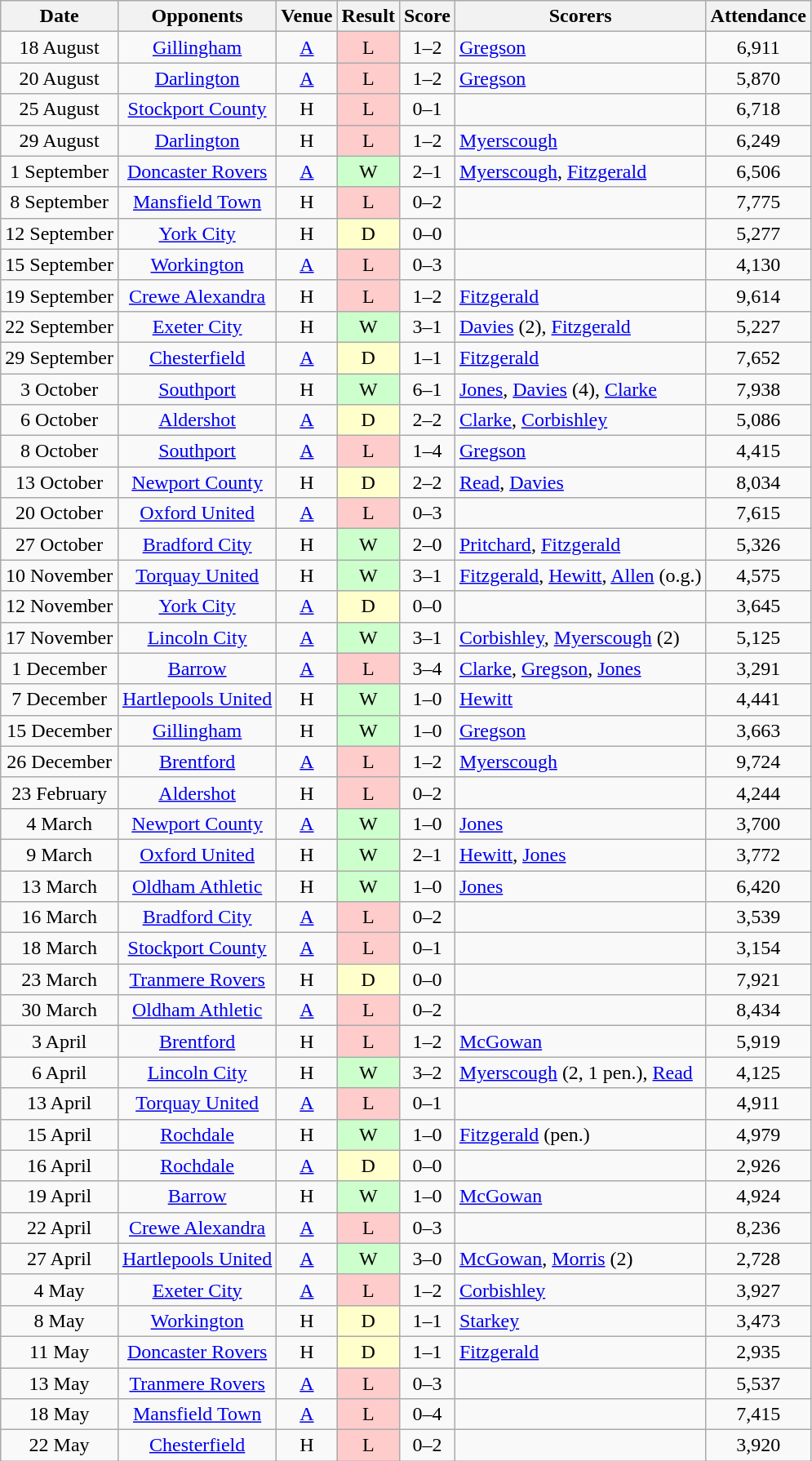<table class="wikitable" style="text-align:center">
<tr>
<th>Date</th>
<th>Opponents</th>
<th>Venue</th>
<th>Result</th>
<th>Score</th>
<th>Scorers</th>
<th>Attendance</th>
</tr>
<tr>
<td>18 August</td>
<td><a href='#'>Gillingham</a></td>
<td><a href='#'>A</a></td>
<td style="background-color:#FFCCCC">L</td>
<td>1–2</td>
<td align="left"><a href='#'>Gregson</a></td>
<td>6,911</td>
</tr>
<tr>
<td>20 August</td>
<td><a href='#'>Darlington</a></td>
<td><a href='#'>A</a></td>
<td style="background-color:#FFCCCC">L</td>
<td>1–2</td>
<td align="left"><a href='#'>Gregson</a></td>
<td>5,870</td>
</tr>
<tr>
<td>25 August</td>
<td><a href='#'>Stockport County</a></td>
<td>H</td>
<td style="background-color:#FFCCCC">L</td>
<td>0–1</td>
<td align="left"></td>
<td>6,718</td>
</tr>
<tr>
<td>29 August</td>
<td><a href='#'>Darlington</a></td>
<td>H</td>
<td style="background-color:#FFCCCC">L</td>
<td>1–2</td>
<td align="left"><a href='#'>Myerscough</a></td>
<td>6,249</td>
</tr>
<tr>
<td>1 September</td>
<td><a href='#'>Doncaster Rovers</a></td>
<td><a href='#'>A</a></td>
<td style="background-color:#CCFFCC">W</td>
<td>2–1</td>
<td align="left"><a href='#'>Myerscough</a>, <a href='#'>Fitzgerald</a></td>
<td>6,506</td>
</tr>
<tr>
<td>8 September</td>
<td><a href='#'>Mansfield Town</a></td>
<td>H</td>
<td style="background-color:#FFCCCC">L</td>
<td>0–2</td>
<td align="left"></td>
<td>7,775</td>
</tr>
<tr>
<td>12 September</td>
<td><a href='#'>York City</a></td>
<td>H</td>
<td style="background-color:#FFFFCC">D</td>
<td>0–0</td>
<td align="left"></td>
<td>5,277</td>
</tr>
<tr>
<td>15 September</td>
<td><a href='#'>Workington</a></td>
<td><a href='#'>A</a></td>
<td style="background-color:#FFCCCC">L</td>
<td>0–3</td>
<td align="left"></td>
<td>4,130</td>
</tr>
<tr>
<td>19 September</td>
<td><a href='#'>Crewe Alexandra</a></td>
<td>H</td>
<td style="background-color:#FFCCCC">L</td>
<td>1–2</td>
<td align="left"><a href='#'>Fitzgerald</a></td>
<td>9,614</td>
</tr>
<tr>
<td>22 September</td>
<td><a href='#'>Exeter City</a></td>
<td>H</td>
<td style="background-color:#CCFFCC">W</td>
<td>3–1</td>
<td align="left"><a href='#'>Davies</a> (2), <a href='#'>Fitzgerald</a></td>
<td>5,227</td>
</tr>
<tr>
<td>29 September</td>
<td><a href='#'>Chesterfield</a></td>
<td><a href='#'>A</a></td>
<td style="background-color:#FFFFCC">D</td>
<td>1–1</td>
<td align="left"><a href='#'>Fitzgerald</a></td>
<td>7,652</td>
</tr>
<tr>
<td>3 October</td>
<td><a href='#'>Southport</a></td>
<td>H</td>
<td style="background-color:#CCFFCC">W</td>
<td>6–1</td>
<td align="left"><a href='#'>Jones</a>, <a href='#'>Davies</a> (4), <a href='#'>Clarke</a></td>
<td>7,938</td>
</tr>
<tr>
<td>6 October</td>
<td><a href='#'>Aldershot</a></td>
<td><a href='#'>A</a></td>
<td style="background-color:#FFFFCC">D</td>
<td>2–2</td>
<td align="left"><a href='#'>Clarke</a>, <a href='#'>Corbishley</a></td>
<td>5,086</td>
</tr>
<tr>
<td>8 October</td>
<td><a href='#'>Southport</a></td>
<td><a href='#'>A</a></td>
<td style="background-color:#FFCCCC">L</td>
<td>1–4</td>
<td align="left"><a href='#'>Gregson</a></td>
<td>4,415</td>
</tr>
<tr>
<td>13 October</td>
<td><a href='#'>Newport County</a></td>
<td>H</td>
<td style="background-color:#FFFFCC">D</td>
<td>2–2</td>
<td align="left"><a href='#'>Read</a>, <a href='#'>Davies</a></td>
<td>8,034</td>
</tr>
<tr>
<td>20 October</td>
<td><a href='#'>Oxford United</a></td>
<td><a href='#'>A</a></td>
<td style="background-color:#FFCCCC">L</td>
<td>0–3</td>
<td align="left"></td>
<td>7,615</td>
</tr>
<tr>
<td>27 October</td>
<td><a href='#'>Bradford City</a></td>
<td>H</td>
<td style="background-color:#CCFFCC">W</td>
<td>2–0</td>
<td align="left"><a href='#'>Pritchard</a>, <a href='#'>Fitzgerald</a></td>
<td>5,326</td>
</tr>
<tr>
<td>10 November</td>
<td><a href='#'>Torquay United</a></td>
<td>H</td>
<td style="background-color:#CCFFCC">W</td>
<td>3–1</td>
<td align="left"><a href='#'>Fitzgerald</a>, <a href='#'>Hewitt</a>, <a href='#'>Allen</a> (o.g.)</td>
<td>4,575</td>
</tr>
<tr>
<td>12 November</td>
<td><a href='#'>York City</a></td>
<td><a href='#'>A</a></td>
<td style="background-color:#FFFFCC">D</td>
<td>0–0</td>
<td align="left"></td>
<td>3,645</td>
</tr>
<tr>
<td>17 November</td>
<td><a href='#'>Lincoln City</a></td>
<td><a href='#'>A</a></td>
<td style="background-color:#CCFFCC">W</td>
<td>3–1</td>
<td align="left"><a href='#'>Corbishley</a>, <a href='#'>Myerscough</a> (2)</td>
<td>5,125</td>
</tr>
<tr>
<td>1 December</td>
<td><a href='#'>Barrow</a></td>
<td><a href='#'>A</a></td>
<td style="background-color:#FFCCCC">L</td>
<td>3–4</td>
<td align="left"><a href='#'>Clarke</a>, <a href='#'>Gregson</a>, <a href='#'>Jones</a></td>
<td>3,291</td>
</tr>
<tr>
<td>7 December</td>
<td><a href='#'>Hartlepools United</a></td>
<td>H</td>
<td style="background-color:#CCFFCC">W</td>
<td>1–0</td>
<td align="left"><a href='#'>Hewitt</a></td>
<td>4,441</td>
</tr>
<tr>
<td>15 December</td>
<td><a href='#'>Gillingham</a></td>
<td>H</td>
<td style="background-color:#CCFFCC">W</td>
<td>1–0</td>
<td align="left"><a href='#'>Gregson</a></td>
<td>3,663</td>
</tr>
<tr>
<td>26 December</td>
<td><a href='#'>Brentford</a></td>
<td><a href='#'>A</a></td>
<td style="background-color:#FFCCCC">L</td>
<td>1–2</td>
<td align="left"><a href='#'>Myerscough</a></td>
<td>9,724</td>
</tr>
<tr>
<td>23 February</td>
<td><a href='#'>Aldershot</a></td>
<td>H</td>
<td style="background-color:#FFCCCC">L</td>
<td>0–2</td>
<td align="left"></td>
<td>4,244</td>
</tr>
<tr>
<td>4 March</td>
<td><a href='#'>Newport County</a></td>
<td><a href='#'>A</a></td>
<td style="background-color:#CCFFCC">W</td>
<td>1–0</td>
<td align="left"><a href='#'>Jones</a></td>
<td>3,700</td>
</tr>
<tr>
<td>9 March</td>
<td><a href='#'>Oxford United</a></td>
<td>H</td>
<td style="background-color:#CCFFCC">W</td>
<td>2–1</td>
<td align="left"><a href='#'>Hewitt</a>, <a href='#'>Jones</a></td>
<td>3,772</td>
</tr>
<tr>
<td>13 March</td>
<td><a href='#'>Oldham Athletic</a></td>
<td>H</td>
<td style="background-color:#CCFFCC">W</td>
<td>1–0</td>
<td align="left"><a href='#'>Jones</a></td>
<td>6,420</td>
</tr>
<tr>
<td>16 March</td>
<td><a href='#'>Bradford City</a></td>
<td><a href='#'>A</a></td>
<td style="background-color:#FFCCCC">L</td>
<td>0–2</td>
<td align="left"></td>
<td>3,539</td>
</tr>
<tr>
<td>18 March</td>
<td><a href='#'>Stockport County</a></td>
<td><a href='#'>A</a></td>
<td style="background-color:#FFCCCC">L</td>
<td>0–1</td>
<td align="left"></td>
<td>3,154</td>
</tr>
<tr>
<td>23 March</td>
<td><a href='#'>Tranmere Rovers</a></td>
<td>H</td>
<td style="background-color:#FFFFCC">D</td>
<td>0–0</td>
<td align="left"></td>
<td>7,921</td>
</tr>
<tr>
<td>30 March</td>
<td><a href='#'>Oldham Athletic</a></td>
<td><a href='#'>A</a></td>
<td style="background-color:#FFCCCC">L</td>
<td>0–2</td>
<td align="left"></td>
<td>8,434</td>
</tr>
<tr>
<td>3 April</td>
<td><a href='#'>Brentford</a></td>
<td>H</td>
<td style="background-color:#FFCCCC">L</td>
<td>1–2</td>
<td align="left"><a href='#'>McGowan</a></td>
<td>5,919</td>
</tr>
<tr>
<td>6 April</td>
<td><a href='#'>Lincoln City</a></td>
<td>H</td>
<td style="background-color:#CCFFCC">W</td>
<td>3–2</td>
<td align="left"><a href='#'>Myerscough</a> (2, 1 pen.), <a href='#'>Read</a></td>
<td>4,125</td>
</tr>
<tr>
<td>13 April</td>
<td><a href='#'>Torquay United</a></td>
<td><a href='#'>A</a></td>
<td style="background-color:#FFCCCC">L</td>
<td>0–1</td>
<td align="left"></td>
<td>4,911</td>
</tr>
<tr>
<td>15 April</td>
<td><a href='#'>Rochdale</a></td>
<td>H</td>
<td style="background-color:#CCFFCC">W</td>
<td>1–0</td>
<td align="left"><a href='#'>Fitzgerald</a> (pen.)</td>
<td>4,979</td>
</tr>
<tr>
<td>16 April</td>
<td><a href='#'>Rochdale</a></td>
<td><a href='#'>A</a></td>
<td style="background-color:#FFFFCC">D</td>
<td>0–0</td>
<td align="left"></td>
<td>2,926</td>
</tr>
<tr>
<td>19 April</td>
<td><a href='#'>Barrow</a></td>
<td>H</td>
<td style="background-color:#CCFFCC">W</td>
<td>1–0</td>
<td align="left"><a href='#'>McGowan</a></td>
<td>4,924</td>
</tr>
<tr>
<td>22 April</td>
<td><a href='#'>Crewe Alexandra</a></td>
<td><a href='#'>A</a></td>
<td style="background-color:#FFCCCC">L</td>
<td>0–3</td>
<td align="left"></td>
<td>8,236</td>
</tr>
<tr>
<td>27 April</td>
<td><a href='#'>Hartlepools United</a></td>
<td><a href='#'>A</a></td>
<td style="background-color:#CCFFCC">W</td>
<td>3–0</td>
<td align="left"><a href='#'>McGowan</a>, <a href='#'>Morris</a> (2)</td>
<td>2,728</td>
</tr>
<tr>
<td>4 May</td>
<td><a href='#'>Exeter City</a></td>
<td><a href='#'>A</a></td>
<td style="background-color:#FFCCCC">L</td>
<td>1–2</td>
<td align="left"><a href='#'>Corbishley</a></td>
<td>3,927</td>
</tr>
<tr>
<td>8 May</td>
<td><a href='#'>Workington</a></td>
<td>H</td>
<td style="background-color:#FFFFCC">D</td>
<td>1–1</td>
<td align="left"><a href='#'>Starkey</a></td>
<td>3,473</td>
</tr>
<tr>
<td>11 May</td>
<td><a href='#'>Doncaster Rovers</a></td>
<td>H</td>
<td style="background-color:#FFFFCC">D</td>
<td>1–1</td>
<td align="left"><a href='#'>Fitzgerald</a></td>
<td>2,935</td>
</tr>
<tr>
<td>13 May</td>
<td><a href='#'>Tranmere Rovers</a></td>
<td><a href='#'>A</a></td>
<td style="background-color:#FFCCCC">L</td>
<td>0–3</td>
<td align="left"></td>
<td>5,537</td>
</tr>
<tr>
<td>18 May</td>
<td><a href='#'>Mansfield Town</a></td>
<td><a href='#'>A</a></td>
<td style="background-color:#FFCCCC">L</td>
<td>0–4</td>
<td align="left"></td>
<td>7,415</td>
</tr>
<tr>
<td>22 May</td>
<td><a href='#'>Chesterfield</a></td>
<td>H</td>
<td style="background-color:#FFCCCC">L</td>
<td>0–2</td>
<td align="left"></td>
<td>3,920</td>
</tr>
</table>
